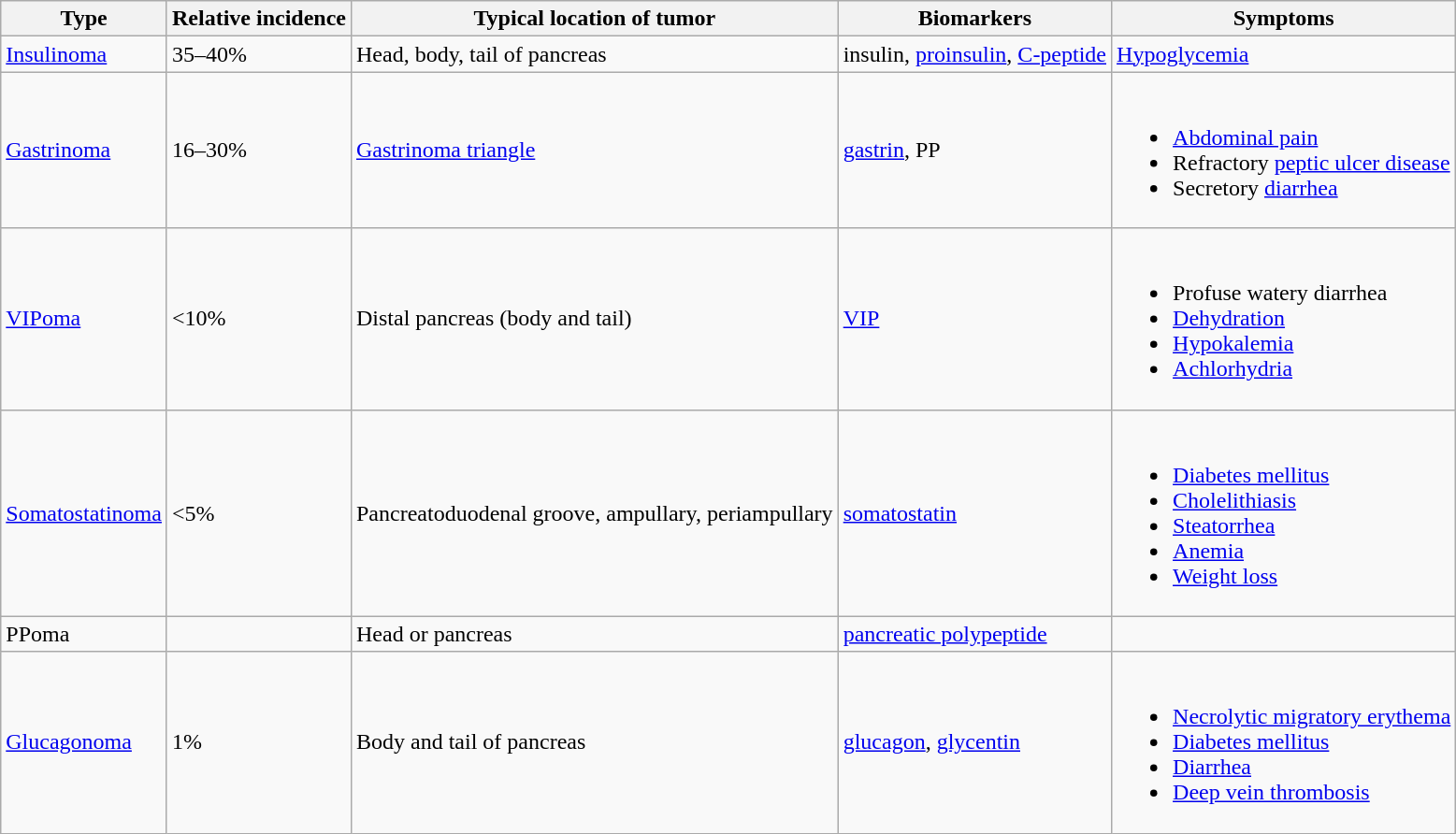<table class="wikitable">
<tr>
<th>Type</th>
<th>Relative incidence</th>
<th>Typical location of tumor</th>
<th>Biomarkers</th>
<th>Symptoms</th>
</tr>
<tr>
<td><a href='#'>Insulinoma</a></td>
<td>35–40%</td>
<td>Head, body, tail of pancreas</td>
<td>insulin, <a href='#'>proinsulin</a>, <a href='#'>C-peptide</a></td>
<td><a href='#'>Hypoglycemia</a></td>
</tr>
<tr>
<td><a href='#'>Gastrinoma</a></td>
<td>16–30%</td>
<td><a href='#'>Gastrinoma triangle</a></td>
<td><a href='#'>gastrin</a>, PP</td>
<td><br><ul><li><a href='#'>Abdominal pain</a></li><li>Refractory <a href='#'>peptic ulcer disease</a></li><li>Secretory <a href='#'>diarrhea</a></li></ul></td>
</tr>
<tr>
<td><a href='#'>VIPoma</a></td>
<td><10%</td>
<td>Distal pancreas (body and tail)</td>
<td><a href='#'>VIP</a></td>
<td><br><ul><li>Profuse watery diarrhea</li><li><a href='#'>Dehydration</a></li><li><a href='#'>Hypokalemia</a></li><li><a href='#'>Achlorhydria</a></li></ul></td>
</tr>
<tr>
<td><a href='#'>Somatostatinoma</a></td>
<td><5%</td>
<td>Pancreatoduodenal groove, ampullary, periampullary</td>
<td><a href='#'>somatostatin</a></td>
<td><br><ul><li><a href='#'>Diabetes mellitus</a></li><li><a href='#'>Cholelithiasis</a></li><li><a href='#'>Steatorrhea</a></li><li><a href='#'>Anemia</a></li><li><a href='#'>Weight loss</a></li></ul></td>
</tr>
<tr>
<td>PPoma</td>
<td></td>
<td>Head or pancreas</td>
<td><a href='#'>pancreatic polypeptide</a></td>
<td></td>
</tr>
<tr>
<td><a href='#'>Glucagonoma</a></td>
<td>1%</td>
<td>Body and tail of pancreas</td>
<td><a href='#'>glucagon</a>, <a href='#'>glycentin</a></td>
<td><br><ul><li><a href='#'>Necrolytic migratory erythema</a></li><li><a href='#'>Diabetes mellitus</a></li><li><a href='#'>Diarrhea</a></li><li><a href='#'>Deep vein thrombosis</a></li></ul></td>
</tr>
</table>
